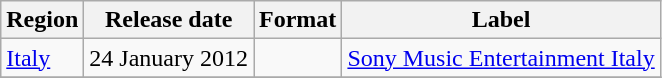<table class="wikitable">
<tr>
<th>Region</th>
<th>Release date</th>
<th>Format</th>
<th>Label</th>
</tr>
<tr>
<td><a href='#'>Italy</a></td>
<td>24 January 2012</td>
<td></td>
<td><a href='#'>Sony Music Entertainment Italy</a></td>
</tr>
<tr>
</tr>
</table>
